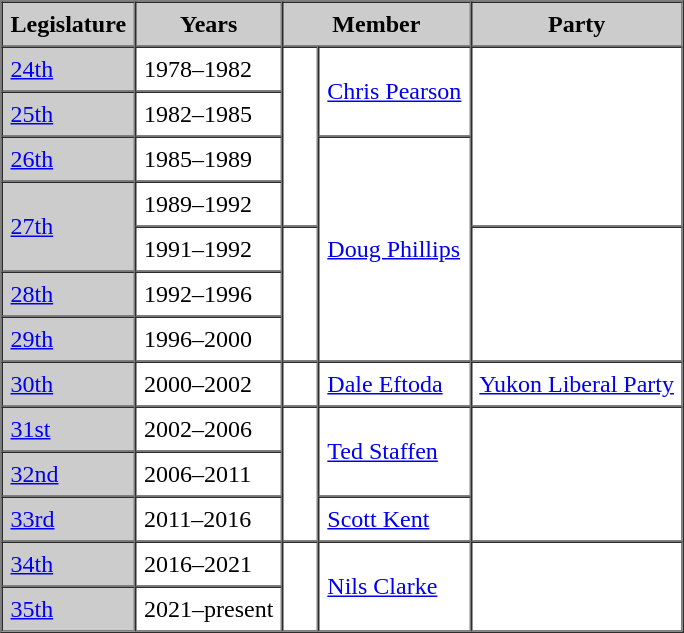<table border=1 cellpadding=5 cellspacing=0>
<tr bgcolor="CCCCCC">
<th>Legislature</th>
<th>Years</th>
<th colspan="2">Member</th>
<th>Party</th>
</tr>
<tr>
<td bgcolor="CCCCCC"><a href='#'>24th</a></td>
<td>1978–1982</td>
<td rowspan="4" >   </td>
<td rowspan="2"><a href='#'>Chris Pearson</a></td>
<td rowspan="4"></td>
</tr>
<tr>
<td bgcolor="CCCCCC"><a href='#'>25th</a></td>
<td>1982–1985</td>
</tr>
<tr>
<td bgcolor="CCCCCC" rowspan="1"><a href='#'>26th</a></td>
<td>1985–1989</td>
<td rowspan="5"><a href='#'>Doug Phillips</a></td>
</tr>
<tr>
<td bgcolor="CCCCCC" rowspan="2"><a href='#'>27th</a></td>
<td>1989–1992</td>
</tr>
<tr>
<td>1991–1992</td>
<td rowspan="3" >   </td>
<td rowspan="3"></td>
</tr>
<tr>
<td bgcolor="CCCCCC" rowspan="1"><a href='#'>28th</a></td>
<td>1992–1996</td>
</tr>
<tr>
<td bgcolor="CCCCCC"><a href='#'>29th</a></td>
<td>1996–2000</td>
</tr>
<tr>
<td bgcolor="CCCCCC"><a href='#'>30th</a></td>
<td>2000–2002</td>
<td>   </td>
<td><a href='#'>Dale Eftoda</a></td>
<td><a href='#'>Yukon Liberal Party</a></td>
</tr>
<tr>
<td bgcolor="CCCCCC"><a href='#'>31st</a></td>
<td>2002–2006</td>
<td rowspan="3" >   </td>
<td rowspan="2"><a href='#'>Ted Staffen</a></td>
<td rowspan="3"></td>
</tr>
<tr>
<td bgcolor="CCCCCC"><a href='#'>32nd</a></td>
<td>2006–2011</td>
</tr>
<tr>
<td bgcolor="CCCCCC"><a href='#'>33rd</a></td>
<td>2011–2016</td>
<td><a href='#'>Scott Kent</a></td>
</tr>
<tr>
<td bgcolor="CCCCCC"><a href='#'>34th</a></td>
<td>2016–2021</td>
<td rowspan=2 >   </td>
<td rowspan=2><a href='#'>Nils Clarke</a></td>
<td rowspan=2></td>
</tr>
<tr>
<td bgcolor="CCCCCC"><a href='#'>35th</a></td>
<td>2021–present</td>
</tr>
</table>
